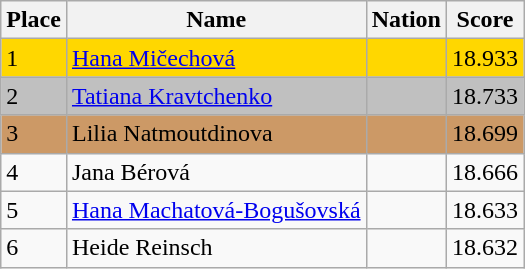<table class="wikitable">
<tr>
<th>Place</th>
<th>Name</th>
<th>Nation</th>
<th>Score</th>
</tr>
<tr bgcolor=gold>
<td>1</td>
<td><a href='#'>Hana Mičechová</a></td>
<td></td>
<td>18.933</td>
</tr>
<tr bgcolor=silver>
<td>2</td>
<td><a href='#'>Tatiana Kravtchenko</a></td>
<td></td>
<td>18.733</td>
</tr>
<tr bgcolor=cc9966>
<td>3</td>
<td>Lilia Natmoutdinova</td>
<td></td>
<td>18.699</td>
</tr>
<tr>
<td>4</td>
<td>Jana Bérová</td>
<td></td>
<td>18.666</td>
</tr>
<tr>
<td>5</td>
<td><a href='#'>Hana Machatová-Bogušovská</a></td>
<td></td>
<td>18.633</td>
</tr>
<tr>
<td>6</td>
<td>Heide Reinsch</td>
<td></td>
<td>18.632</td>
</tr>
</table>
